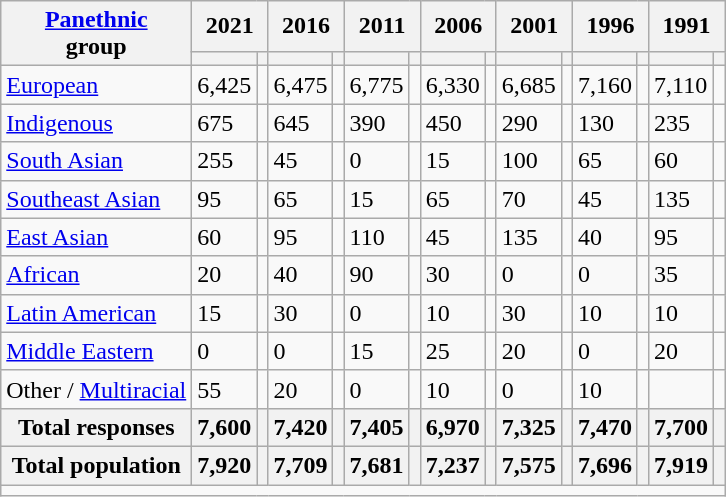<table class="wikitable collapsible sortable">
<tr>
<th rowspan="2"><a href='#'>Panethnic</a><br>group</th>
<th colspan="2">2021</th>
<th colspan="2">2016</th>
<th colspan="2">2011</th>
<th colspan="2">2006</th>
<th colspan="2">2001</th>
<th colspan="2">1996</th>
<th colspan="2">1991</th>
</tr>
<tr>
<th><a href='#'></a></th>
<th></th>
<th></th>
<th></th>
<th></th>
<th></th>
<th></th>
<th></th>
<th></th>
<th></th>
<th></th>
<th></th>
<th></th>
<th></th>
</tr>
<tr>
<td><a href='#'>European</a></td>
<td>6,425</td>
<td></td>
<td>6,475</td>
<td></td>
<td>6,775</td>
<td></td>
<td>6,330</td>
<td></td>
<td>6,685</td>
<td></td>
<td>7,160</td>
<td></td>
<td>7,110</td>
<td></td>
</tr>
<tr>
<td><a href='#'>Indigenous</a></td>
<td>675</td>
<td></td>
<td>645</td>
<td></td>
<td>390</td>
<td></td>
<td>450</td>
<td></td>
<td>290</td>
<td></td>
<td>130</td>
<td></td>
<td>235</td>
<td></td>
</tr>
<tr>
<td><a href='#'>South Asian</a></td>
<td>255</td>
<td></td>
<td>45</td>
<td></td>
<td>0</td>
<td></td>
<td>15</td>
<td></td>
<td>100</td>
<td></td>
<td>65</td>
<td></td>
<td>60</td>
<td></td>
</tr>
<tr>
<td><a href='#'>Southeast Asian</a></td>
<td>95</td>
<td></td>
<td>65</td>
<td></td>
<td>15</td>
<td></td>
<td>65</td>
<td></td>
<td>70</td>
<td></td>
<td>45</td>
<td></td>
<td>135</td>
<td></td>
</tr>
<tr>
<td><a href='#'>East Asian</a></td>
<td>60</td>
<td></td>
<td>95</td>
<td></td>
<td>110</td>
<td></td>
<td>45</td>
<td></td>
<td>135</td>
<td></td>
<td>40</td>
<td></td>
<td>95</td>
<td></td>
</tr>
<tr>
<td><a href='#'>African</a></td>
<td>20</td>
<td></td>
<td>40</td>
<td></td>
<td>90</td>
<td></td>
<td>30</td>
<td></td>
<td>0</td>
<td></td>
<td>0</td>
<td></td>
<td>35</td>
<td></td>
</tr>
<tr>
<td><a href='#'>Latin American</a></td>
<td>15</td>
<td></td>
<td>30</td>
<td></td>
<td>0</td>
<td></td>
<td>10</td>
<td></td>
<td>30</td>
<td></td>
<td>10</td>
<td></td>
<td>10</td>
<td></td>
</tr>
<tr>
<td><a href='#'>Middle Eastern</a></td>
<td>0</td>
<td></td>
<td>0</td>
<td></td>
<td>15</td>
<td></td>
<td>25</td>
<td></td>
<td>20</td>
<td></td>
<td>0</td>
<td></td>
<td>20</td>
<td></td>
</tr>
<tr>
<td>Other / <a href='#'>Multiracial</a></td>
<td>55</td>
<td></td>
<td>20</td>
<td></td>
<td>0</td>
<td></td>
<td>10</td>
<td></td>
<td>0</td>
<td></td>
<td>10</td>
<td></td>
<td></td>
<td></td>
</tr>
<tr>
<th>Total responses</th>
<th>7,600</th>
<th></th>
<th>7,420</th>
<th></th>
<th>7,405</th>
<th></th>
<th>6,970</th>
<th></th>
<th>7,325</th>
<th></th>
<th>7,470</th>
<th></th>
<th>7,700</th>
<th></th>
</tr>
<tr>
<th>Total population</th>
<th>7,920</th>
<th></th>
<th>7,709</th>
<th></th>
<th>7,681</th>
<th></th>
<th>7,237</th>
<th></th>
<th>7,575</th>
<th></th>
<th>7,696</th>
<th></th>
<th>7,919</th>
<th></th>
</tr>
<tr class="sortbottom">
<td colspan="15"></td>
</tr>
</table>
